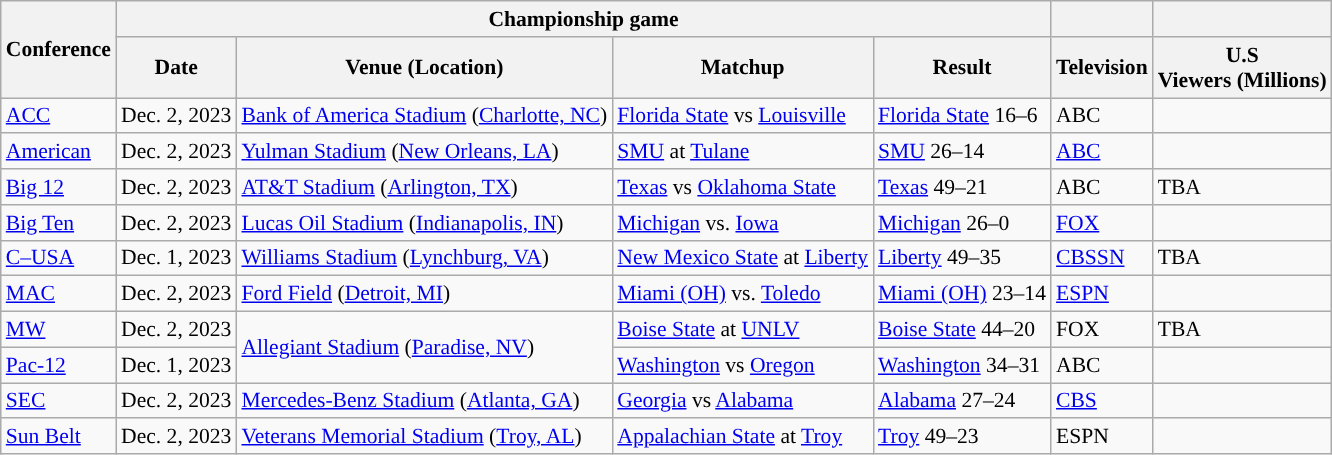<table class="wikitable" style="font-size:90%;">
<tr>
<th rowspan=2>Conference</th>
<th colspan=4>Championship game</th>
<th></th>
<th></th>
</tr>
<tr>
<th>Date</th>
<th>Venue (Location)</th>
<th>Matchup</th>
<th>Result</th>
<th>Television</th>
<th>U.S<br>Viewers
(Millions)</th>
</tr>
<tr>
<td><a href='#'>ACC</a></td>
<td>Dec. 2, 2023</td>
<td><a href='#'>Bank of America Stadium</a> (<a href='#'>Charlotte, NC</a>)</td>
<td><a href='#'>Florida State</a> vs <a href='#'>Louisville</a></td>
<td><a href='#'>Florida State</a> 16–6</td>
<td>ABC</td>
<td></td>
</tr>
<tr>
<td><a href='#'>American</a></td>
<td>Dec. 2, 2023</td>
<td><a href='#'>Yulman Stadium</a> (<a href='#'>New Orleans, LA</a>)</td>
<td><a href='#'>SMU</a> at <a href='#'>Tulane</a></td>
<td><a href='#'>SMU</a> 26–14</td>
<td><a href='#'>ABC</a></td>
<td></td>
</tr>
<tr>
<td><a href='#'>Big 12</a></td>
<td>Dec. 2, 2023</td>
<td><a href='#'>AT&T Stadium</a> (<a href='#'>Arlington, TX</a>)</td>
<td><a href='#'>Texas</a> vs <a href='#'>Oklahoma State</a></td>
<td><a href='#'>Texas</a> 49–21</td>
<td>ABC</td>
<td>TBA</td>
</tr>
<tr>
<td><a href='#'>Big Ten</a></td>
<td>Dec. 2, 2023</td>
<td><a href='#'>Lucas Oil Stadium</a> (<a href='#'>Indianapolis, IN</a>)</td>
<td><a href='#'>Michigan</a> vs. <a href='#'>Iowa</a></td>
<td><a href='#'>Michigan</a> 26–0</td>
<td><a href='#'>FOX</a></td>
<td></td>
</tr>
<tr>
<td><a href='#'>C–USA</a></td>
<td>Dec. 1, 2023</td>
<td><a href='#'>Williams Stadium</a> (<a href='#'>Lynchburg, VA</a>)</td>
<td><a href='#'>New Mexico State</a> at <a href='#'>Liberty</a></td>
<td><a href='#'>Liberty</a> 49–35</td>
<td><a href='#'>CBSSN</a></td>
<td>TBA</td>
</tr>
<tr>
<td><a href='#'>MAC</a></td>
<td>Dec. 2, 2023</td>
<td><a href='#'>Ford Field</a> (<a href='#'>Detroit, MI</a>)</td>
<td><a href='#'>Miami (OH)</a> vs. <a href='#'>Toledo</a></td>
<td><a href='#'>Miami (OH)</a> 23–14</td>
<td><a href='#'>ESPN</a></td>
<td></td>
</tr>
<tr>
<td><a href='#'>MW</a></td>
<td>Dec. 2, 2023</td>
<td rowspan=2><a href='#'>Allegiant Stadium</a> (<a href='#'>Paradise, NV</a>)</td>
<td><a href='#'>Boise State</a> at <a href='#'>UNLV</a></td>
<td><a href='#'>Boise State</a> 44–20</td>
<td>FOX</td>
<td>TBA</td>
</tr>
<tr>
<td><a href='#'>Pac-12</a></td>
<td>Dec. 1, 2023</td>
<td><a href='#'>Washington</a> vs <a href='#'>Oregon</a></td>
<td><a href='#'>Washington</a> 34–31</td>
<td>ABC</td>
<td></td>
</tr>
<tr>
<td><a href='#'>SEC</a></td>
<td>Dec. 2, 2023</td>
<td><a href='#'>Mercedes-Benz Stadium</a> (<a href='#'>Atlanta, GA</a>)</td>
<td><a href='#'>Georgia</a> vs <a href='#'>Alabama</a></td>
<td><a href='#'>Alabama</a> 27–24</td>
<td><a href='#'>CBS</a></td>
<td></td>
</tr>
<tr>
<td><a href='#'>Sun Belt</a></td>
<td>Dec. 2, 2023</td>
<td><a href='#'>Veterans Memorial Stadium</a> (<a href='#'>Troy, AL</a>)</td>
<td><a href='#'>Appalachian State</a> at <a href='#'>Troy</a></td>
<td><a href='#'>Troy</a> 49–23</td>
<td>ESPN</td>
<td></td>
</tr>
</table>
